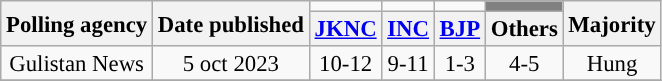<table class="wikitable" style="text-align:center;font-size:95%;line-height:16px;">
<tr>
<th rowspan="2" class="wikitable">Polling agency</th>
<th rowspan="2" class="wikitable">Date published</th>
<td></td>
<td></td>
<td></td>
<td style="background:gray;"></td>
<th rowspan="2">Majority</th>
</tr>
<tr>
<th class="wikitable"><a href='#'>JKNC</a></th>
<th class="wikitable"><a href='#'>INC</a></th>
<th class="wikitable"><a href='#'>BJP</a></th>
<th class="wikitable">Others</th>
</tr>
<tr>
<td>Gulistan News</td>
<td>5 oct 2023</td>
<td>10-12</td>
<td>9-11</td>
<td>1-3</td>
<td>4-5</td>
<td>Hung</td>
</tr>
<tr>
</tr>
</table>
